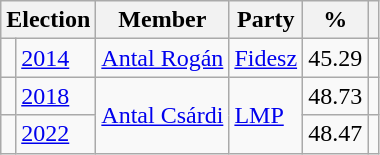<table class=wikitable>
<tr>
<th colspan=2>Election</th>
<th>Member</th>
<th>Party</th>
<th>%</th>
<th></th>
</tr>
<tr>
<td bgcolor=></td>
<td><a href='#'>2014</a></td>
<td><a href='#'>Antal Rogán</a></td>
<td><a href='#'>Fidesz</a></td>
<td align=right>45.29</td>
<td align=center></td>
</tr>
<tr>
<td bgcolor=></td>
<td><a href='#'>2018</a></td>
<td rowspan=2><a href='#'>Antal Csárdi</a></td>
<td rowspan=2><a href='#'>LMP</a></td>
<td align=right>48.73</td>
<td align=center></td>
</tr>
<tr>
<td bgcolor=></td>
<td><a href='#'>2022</a></td>
<td align=right>48.47</td>
<td align=center></td>
</tr>
</table>
